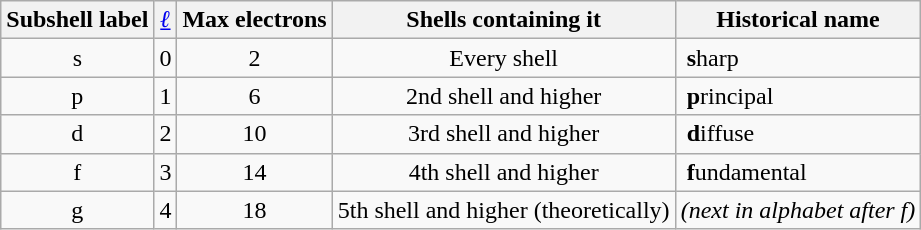<table class="wikitable" style="text-align:center">
<tr>
<th>Subshell label</th>
<th><a href='#'><em>ℓ</em></a></th>
<th>Max electrons</th>
<th>Shells containing it</th>
<th>Historical name</th>
</tr>
<tr>
<td>s</td>
<td>0</td>
<td>2</td>
<td>Every shell</td>
<td align="left"> <strong>s</strong>harp</td>
</tr>
<tr>
<td>p</td>
<td>1</td>
<td>6</td>
<td>2nd shell and higher</td>
<td align="left"> <strong>p</strong>rincipal</td>
</tr>
<tr>
<td>d</td>
<td>2</td>
<td>10</td>
<td>3rd shell and higher</td>
<td align="left"> <strong>d</strong>iffuse</td>
</tr>
<tr>
<td>f</td>
<td>3</td>
<td>14</td>
<td>4th shell and higher</td>
<td align="left"> <strong>f</strong>undamental</td>
</tr>
<tr>
<td>g</td>
<td>4</td>
<td>18</td>
<td>5th shell and higher (theoretically)</td>
<td align="left"><em>(next in alphabet after f)</em></td>
</tr>
</table>
